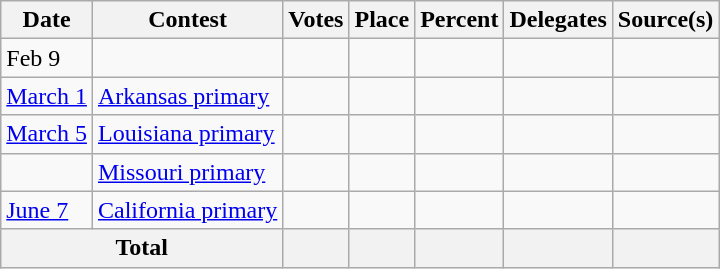<table class="wikitable sortable">
<tr>
<th scope="col" class=unsortable>Date</th>
<th scope="col">Contest</th>
<th scope="col">Votes</th>
<th scope="col">Place</th>
<th scope="col">Percent</th>
<th scope="col">Delegates</th>
<th scope="col">Source(s)</th>
</tr>
<tr>
<td>Feb 9</td>
<td></td>
<td></td>
<td></td>
<td></td>
<td></td>
<td><em></em></td>
</tr>
<tr>
<td><a href='#'>March 1</a></td>
<td><a href='#'>Arkansas primary</a></td>
<td></td>
<td></td>
<td></td>
<td></td>
<td><em></em></td>
</tr>
<tr>
<td><a href='#'>March 5</a></td>
<td><a href='#'>Louisiana primary</a></td>
<td></td>
<td></td>
<td></td>
<td></td>
<td><em></em></td>
</tr>
<tr>
<td></td>
<td><a href='#'>Missouri primary</a></td>
<td></td>
<td></td>
<td></td>
<td></td>
<td><em></em></td>
</tr>
<tr>
<td><a href='#'>June 7</a></td>
<td><a href='#'>California primary</a></td>
<td></td>
<td></td>
<td></td>
<td></td>
<td></td>
</tr>
<tr>
<th align=center colspan=2>Total</th>
<th></th>
<th></th>
<th></th>
<th></th>
<th><em></em></th>
</tr>
</table>
